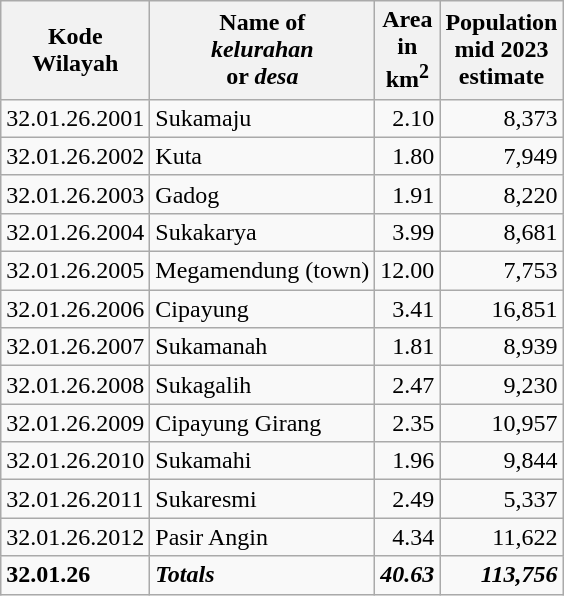<table class="wikitable">
<tr>
<th>Kode <br>Wilayah</th>
<th>Name of <br> <em>kelurahan</em><br> or <em>desa</em></th>
<th>Area <br>in <br>km<sup>2</sup></th>
<th>Population<br>mid 2023<br>estimate</th>
</tr>
<tr>
<td>32.01.26.2001</td>
<td>Sukamaju</td>
<td align="right">2.10</td>
<td align="right">8,373</td>
</tr>
<tr>
<td>32.01.26.2002</td>
<td>Kuta</td>
<td align="right">1.80</td>
<td align="right">7,949</td>
</tr>
<tr>
<td>32.01.26.2003</td>
<td>Gadog</td>
<td align="right">1.91</td>
<td align="right">8,220</td>
</tr>
<tr>
<td>32.01.26.2004</td>
<td>Sukakarya</td>
<td align="right">3.99</td>
<td align="right">8,681</td>
</tr>
<tr>
<td>32.01.26.2005</td>
<td>Megamendung (town)</td>
<td align="right">12.00</td>
<td align="right">7,753</td>
</tr>
<tr>
<td>32.01.26.2006</td>
<td>Cipayung</td>
<td align="right">3.41</td>
<td align="right">16,851</td>
</tr>
<tr>
<td>32.01.26.2007</td>
<td>Sukamanah</td>
<td align="right">1.81</td>
<td align="right">8,939</td>
</tr>
<tr>
<td>32.01.26.2008</td>
<td>Sukagalih</td>
<td align="right">2.47</td>
<td align="right">9,230</td>
</tr>
<tr>
<td>32.01.26.2009</td>
<td>Cipayung Girang</td>
<td align="right">2.35</td>
<td align="right">10,957</td>
</tr>
<tr>
<td>32.01.26.2010</td>
<td>Sukamahi</td>
<td align="right">1.96</td>
<td align="right">9,844</td>
</tr>
<tr>
<td>32.01.26.2011</td>
<td>Sukaresmi</td>
<td align="right">2.49</td>
<td align="right">5,337</td>
</tr>
<tr>
<td>32.01.26.2012</td>
<td>Pasir Angin</td>
<td align="right">4.34</td>
<td align="right">11,622</td>
</tr>
<tr>
<td><strong>32.01.26</strong></td>
<td><strong><em>Totals</em></strong></td>
<td align="right"><strong><em>40.63</em></strong></td>
<td align="right"><strong><em>113,756</em></strong></td>
</tr>
</table>
